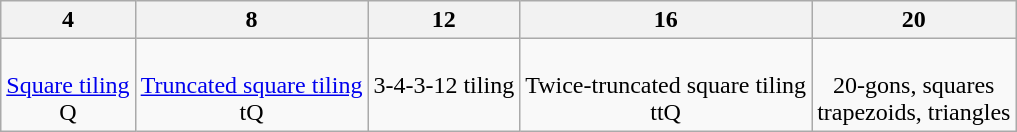<table class=wikitable>
<tr>
<th>4</th>
<th>8</th>
<th>12</th>
<th>16</th>
<th>20</th>
</tr>
<tr align=center valign=top>
<td><br><a href='#'>Square tiling</a><br>Q</td>
<td><br><a href='#'>Truncated square tiling</a><br>tQ</td>
<td><br>3-4-3-12 tiling<br></td>
<td><br>Twice-truncated square tiling<br>ttQ</td>
<td><br>20-gons, squares<br>trapezoids, triangles</td>
</tr>
</table>
